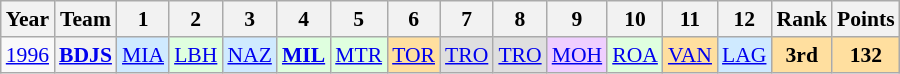<table class="wikitable" style="text-align:center; font-size:90%">
<tr>
<th>Year</th>
<th>Team</th>
<th>1</th>
<th>2</th>
<th>3</th>
<th>4</th>
<th>5</th>
<th>6</th>
<th>7</th>
<th>8</th>
<th>9</th>
<th>10</th>
<th>11</th>
<th>12</th>
<th>Rank</th>
<th>Points</th>
</tr>
<tr>
<td><a href='#'>1996</a></td>
<th><a href='#'>BDJS</a></th>
<td style="background:#CFEAFF;"><a href='#'>MIA</a><br></td>
<td style="background:#DFFFDF;"><a href='#'>LBH</a><br></td>
<td style="background:#CFEAFF;"><a href='#'>NAZ</a><br></td>
<td style="background:#DFFFDF;"><strong><a href='#'>MIL</a></strong><br></td>
<td style="background:#DFFFDF;"><a href='#'>MTR</a><br></td>
<td style="background:#FFDF9F;"><a href='#'>TOR</a><br></td>
<td style="background:#DFDFDF;"><a href='#'>TRO</a><br></td>
<td style="background:#DFDFDF;"><a href='#'>TRO</a><br></td>
<td style="background:#EFCFFF;"><a href='#'>MOH</a><br></td>
<td style="background:#DFFFDF;"><a href='#'>ROA</a><br></td>
<td style="background:#FFDF9F;"><a href='#'>VAN</a><br></td>
<td style="background:#CFEAFF;"><a href='#'>LAG</a><br></td>
<td style="background:#FFDF9F;"><strong>3rd</strong></td>
<td style="background:#FFDF9F;"><strong>132</strong></td>
</tr>
</table>
